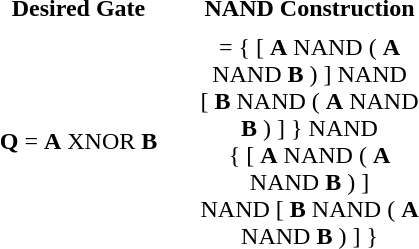<table align=center style="text-align:center">
<tr>
<th width=150>Desired Gate</th>
<th width=150>NAND Construction</th>
</tr>
<tr>
<td></td>
<td></td>
</tr>
<tr class="nowrap">
<td><strong>Q</strong>  =  <strong>A</strong> XNOR <strong>B</strong></td>
<td>= { [ <strong>A</strong> NAND ( <strong>A</strong> NAND <strong>B</strong> ) ] NAND <br> [ <strong>B</strong> NAND ( <strong>A</strong> NAND <strong>B</strong> ) ] } NAND <br>{ [ <strong>A</strong> NAND ( <strong>A</strong> NAND <strong>B</strong> ) ] <br> NAND [ <strong>B</strong> NAND ( <strong>A</strong> NAND <strong>B</strong> ) ] }</td>
</tr>
</table>
